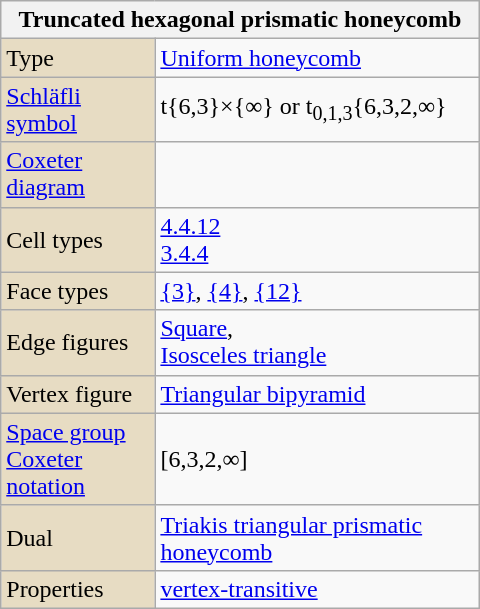<table class="wikitable" align="right" style="margin-left:10px" width="320">
<tr>
<th bgcolor=#e7dcc3 colspan=2>Truncated hexagonal prismatic honeycomb</th>
</tr>
<tr>
<td bgcolor=#e7dcc3>Type</td>
<td><a href='#'>Uniform honeycomb</a></td>
</tr>
<tr>
<td bgcolor=#e7dcc3><a href='#'>Schläfli symbol</a></td>
<td>t{6,3}×{∞} or t<sub>0,1,3</sub>{6,3,2,∞}</td>
</tr>
<tr>
<td bgcolor=#e7dcc3><a href='#'>Coxeter diagram</a></td>
<td></td>
</tr>
<tr>
<td bgcolor=#e7dcc3>Cell types</td>
<td><a href='#'>4.4.12</a><br><a href='#'>3.4.4</a></td>
</tr>
<tr>
<td bgcolor=#e7dcc3>Face types</td>
<td><a href='#'>{3}</a>, <a href='#'>{4}</a>, <a href='#'>{12}</a></td>
</tr>
<tr>
<td bgcolor=#e7dcc3>Edge figures</td>
<td><a href='#'>Square</a>,<br><a href='#'>Isosceles triangle</a></td>
</tr>
<tr>
<td bgcolor=#e7dcc3>Vertex figure</td>
<td><a href='#'>Triangular bipyramid</a></td>
</tr>
<tr>
<td bgcolor=#e7dcc3><a href='#'>Space group</a><br><a href='#'>Coxeter notation</a></td>
<td>[6,3,2,∞]</td>
</tr>
<tr>
<td bgcolor=#e7dcc3>Dual</td>
<td><a href='#'>Triakis triangular prismatic honeycomb</a></td>
</tr>
<tr>
<td bgcolor=#e7dcc3>Properties</td>
<td><a href='#'>vertex-transitive</a></td>
</tr>
</table>
